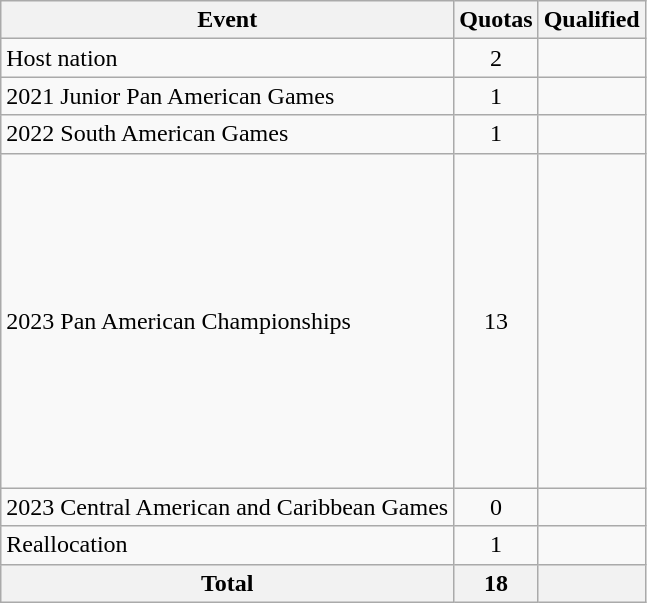<table class="wikitable">
<tr>
<th>Event</th>
<th>Quotas</th>
<th>Qualified</th>
</tr>
<tr>
<td>Host nation</td>
<td style="text-align:center;">2</td>
<td><br></td>
</tr>
<tr>
<td>2021 Junior Pan American Games</td>
<td style="text-align:center;">1</td>
<td></td>
</tr>
<tr>
<td>2022 South American Games</td>
<td style="text-align:center;">1</td>
<td></td>
</tr>
<tr>
<td>2023 Pan American Championships</td>
<td style="text-align:center;">13</td>
<td><br><br><br><br><br><br><br><br><br><br><br><br></td>
</tr>
<tr>
<td>2023 Central American and Caribbean Games</td>
<td style="text-align:center;">0</td>
<td></td>
</tr>
<tr>
<td>Reallocation</td>
<td style="text-align:center;">1</td>
<td></td>
</tr>
<tr>
<th>Total</th>
<th>18</th>
<th></th>
</tr>
</table>
